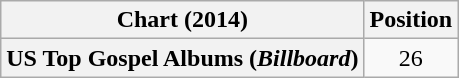<table class="wikitable plainrowheaders">
<tr>
<th scope="col">Chart (2014)</th>
<th scope="col">Position</th>
</tr>
<tr>
<th scope="row">US Top Gospel Albums (<em>Billboard</em>)</th>
<td style="text-align:center;">26</td>
</tr>
</table>
